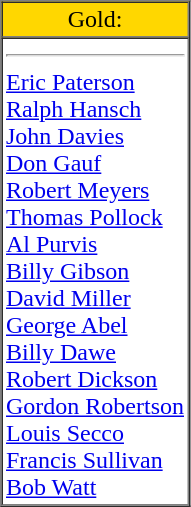<table border="1" cellpadding="2" cellSpacing="0">
<tr>
<td ! align="center" bgcolor="gold">Gold:</td>
</tr>
<tr>
</tr>
<tr valign=top>
<td><hr> <a href='#'>Eric Paterson</a><br> <a href='#'>Ralph Hansch</a><br> <a href='#'>John Davies</a><br> <a href='#'>Don Gauf</a><br> <a href='#'>Robert Meyers</a><br> <a href='#'>Thomas Pollock</a><br> <a href='#'>Al Purvis</a><br> <a href='#'>Billy Gibson</a><br> <a href='#'>David Miller</a><br> <a href='#'>George Abel</a><br> <a href='#'>Billy Dawe</a><br> <a href='#'>Robert Dickson</a><br> <a href='#'>Gordon Robertson</a><br> <a href='#'>Louis Secco</a><br> <a href='#'>Francis Sullivan</a><br> <a href='#'>Bob Watt</a></td>
</tr>
</table>
